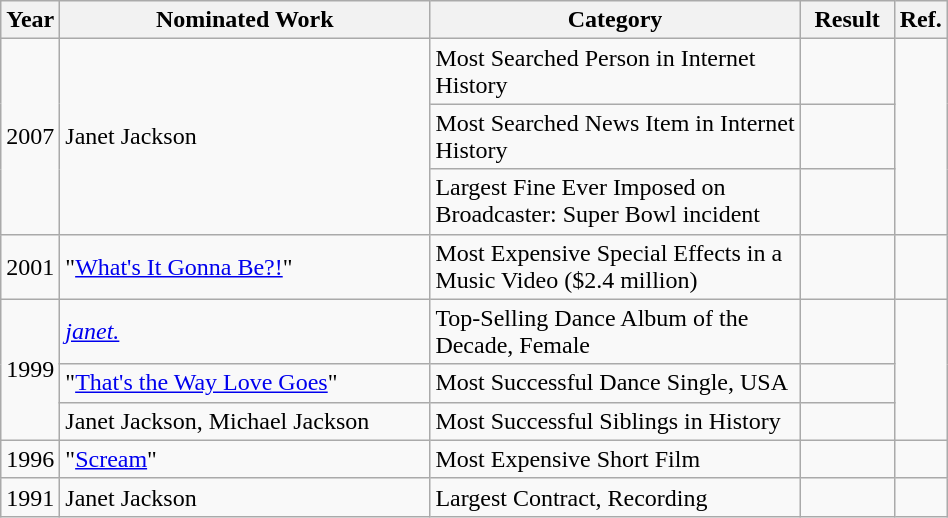<table class="wikitable" width="50%">
<tr>
<th width="5%">Year</th>
<th width="40%">Nominated Work</th>
<th width="40%">Category</th>
<th width="10%">Result</th>
<th width="5%">Ref.</th>
</tr>
<tr>
<td rowspan="3">2007</td>
<td rowspan="3">Janet Jackson</td>
<td>Most Searched Person in Internet History</td>
<td></td>
<td rowspan="3"><br></td>
</tr>
<tr>
<td>Most Searched News Item in Internet History</td>
<td></td>
</tr>
<tr>
<td>Largest Fine Ever Imposed on Broadcaster: Super Bowl incident</td>
<td></td>
</tr>
<tr>
<td>2001</td>
<td>"<a href='#'>What's It Gonna Be?!</a>"</td>
<td>Most Expensive Special Effects in a Music Video ($2.4 million)</td>
<td></td>
<td></td>
</tr>
<tr>
<td rowspan="3">1999</td>
<td><em><a href='#'>janet.</a></em></td>
<td>Top-Selling Dance Album of the Decade, Female</td>
<td></td>
<td rowspan="3"></td>
</tr>
<tr>
<td>"<a href='#'>That's the Way Love Goes</a>"</td>
<td>Most Successful Dance Single, USA</td>
<td></td>
</tr>
<tr>
<td>Janet Jackson, Michael Jackson</td>
<td>Most Successful Siblings in History</td>
<td></td>
</tr>
<tr>
<td>1996</td>
<td>"<a href='#'>Scream</a>"</td>
<td>Most Expensive Short Film</td>
<td></td>
<td></td>
</tr>
<tr>
<td>1991</td>
<td>Janet Jackson</td>
<td>Largest Contract, Recording</td>
<td></td>
<td></td>
</tr>
</table>
